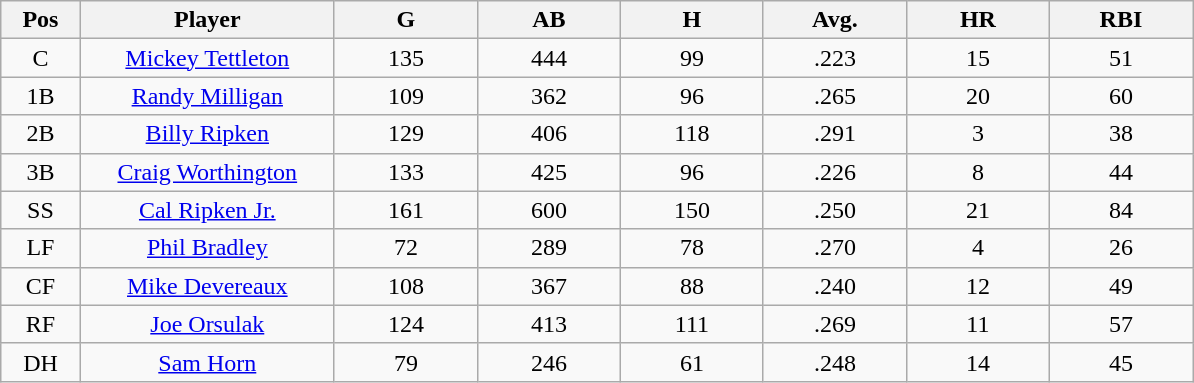<table class="wikitable sortable">
<tr>
<th bgcolor="#DDDDFF" width="5%">Pos</th>
<th bgcolor="#DDDDFF" width="16%">Player</th>
<th bgcolor="#DDDDFF" width="9%">G</th>
<th bgcolor="#DDDDFF" width="9%">AB</th>
<th bgcolor="#DDDDFF" width="9%">H</th>
<th bgcolor="#DDDDFF" width="9%">Avg.</th>
<th bgcolor="#DDDDFF" width="9%">HR</th>
<th bgcolor="#DDDDFF" width="9%">RBI</th>
</tr>
<tr align="center">
<td>C</td>
<td><a href='#'>Mickey Tettleton</a></td>
<td>135</td>
<td>444</td>
<td>99</td>
<td>.223</td>
<td>15</td>
<td>51</td>
</tr>
<tr align="center">
<td>1B</td>
<td><a href='#'>Randy Milligan</a></td>
<td>109</td>
<td>362</td>
<td>96</td>
<td>.265</td>
<td>20</td>
<td>60</td>
</tr>
<tr align="center">
<td>2B</td>
<td><a href='#'>Billy Ripken</a></td>
<td>129</td>
<td>406</td>
<td>118</td>
<td>.291</td>
<td>3</td>
<td>38</td>
</tr>
<tr align="center">
<td>3B</td>
<td><a href='#'>Craig Worthington</a></td>
<td>133</td>
<td>425</td>
<td>96</td>
<td>.226</td>
<td>8</td>
<td>44</td>
</tr>
<tr align="center">
<td>SS</td>
<td><a href='#'>Cal Ripken Jr.</a></td>
<td>161</td>
<td>600</td>
<td>150</td>
<td>.250</td>
<td>21</td>
<td>84</td>
</tr>
<tr align="center">
<td>LF</td>
<td><a href='#'>Phil Bradley</a></td>
<td>72</td>
<td>289</td>
<td>78</td>
<td>.270</td>
<td>4</td>
<td>26</td>
</tr>
<tr align="center">
<td>CF</td>
<td><a href='#'>Mike Devereaux</a></td>
<td>108</td>
<td>367</td>
<td>88</td>
<td>.240</td>
<td>12</td>
<td>49</td>
</tr>
<tr align="center">
<td>RF</td>
<td><a href='#'>Joe Orsulak</a></td>
<td>124</td>
<td>413</td>
<td>111</td>
<td>.269</td>
<td>11</td>
<td>57</td>
</tr>
<tr align="center">
<td>DH</td>
<td><a href='#'>Sam Horn</a></td>
<td>79</td>
<td>246</td>
<td>61</td>
<td>.248</td>
<td>14</td>
<td>45</td>
</tr>
</table>
